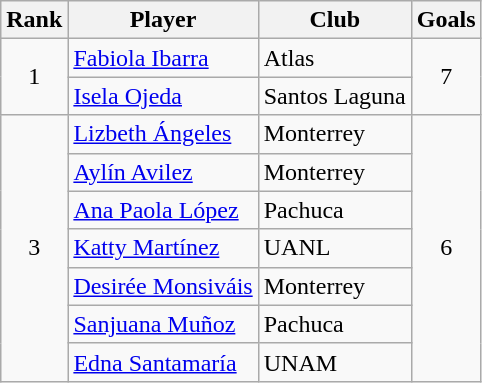<table class="wikitable">
<tr>
<th>Rank</th>
<th>Player</th>
<th>Club</th>
<th>Goals</th>
</tr>
<tr>
<td align=center rowspan=2>1</td>
<td><a href='#'>Fabiola Ibarra</a></td>
<td>Atlas</td>
<td align=center rowspan=2>7</td>
</tr>
<tr>
<td><a href='#'>Isela Ojeda</a></td>
<td>Santos Laguna</td>
</tr>
<tr>
<td align=center rowspan=7>3</td>
<td><a href='#'>Lizbeth Ángeles</a></td>
<td>Monterrey</td>
<td align=center rowspan=7>6</td>
</tr>
<tr>
<td><a href='#'>Aylín Avilez</a></td>
<td>Monterrey</td>
</tr>
<tr>
<td><a href='#'>Ana Paola López</a></td>
<td>Pachuca</td>
</tr>
<tr>
<td><a href='#'>Katty Martínez</a></td>
<td>UANL</td>
</tr>
<tr>
<td><a href='#'>Desirée Monsiváis</a></td>
<td>Monterrey</td>
</tr>
<tr>
<td><a href='#'>Sanjuana Muñoz</a></td>
<td>Pachuca</td>
</tr>
<tr>
<td><a href='#'>Edna Santamaría</a></td>
<td>UNAM</td>
</tr>
</table>
